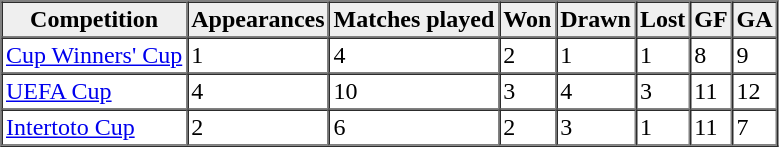<table border="1" cellspacing="0" cellpadding="2">
<tr ---->
<th style="background:#efefef;">Competition</th>
<th style="background:#efefef;">Appearances</th>
<th style="background:#efefef;">Matches played</th>
<th style="background:#efefef;">Won</th>
<th style="background:#efefef;">Drawn</th>
<th style="background:#efefef;">Lost</th>
<th style="background:#efefef;">GF</th>
<th style="background:#efefef;">GA</th>
</tr>
<tr ---->
<td><a href='#'>Cup Winners' Cup</a></td>
<td>1</td>
<td>4</td>
<td>2</td>
<td>1</td>
<td>1</td>
<td>8</td>
<td>9</td>
</tr>
<tr ---->
<td><a href='#'>UEFA Cup</a></td>
<td>4</td>
<td>10</td>
<td>3</td>
<td>4</td>
<td>3</td>
<td>11</td>
<td>12</td>
</tr>
<tr ---->
<td><a href='#'>Intertoto Cup</a></td>
<td>2</td>
<td>6</td>
<td>2</td>
<td>3</td>
<td>1</td>
<td>11</td>
<td>7</td>
</tr>
</table>
